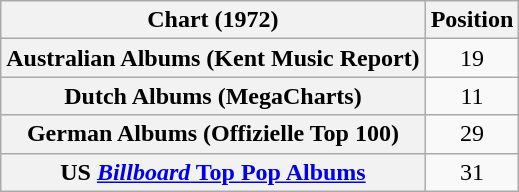<table class="wikitable sortable plainrowheaders" style="text-align:center;">
<tr>
<th>Chart (1972)</th>
<th>Position</th>
</tr>
<tr>
<th scope="row">Australian Albums (Kent Music Report)</th>
<td>19</td>
</tr>
<tr>
<th scope="row">Dutch Albums (MegaCharts)</th>
<td>11</td>
</tr>
<tr>
<th scope="row">German Albums (Offizielle Top 100)</th>
<td>29</td>
</tr>
<tr>
<th scope="row">US <a href='#'><em>Billboard</em> Top Pop Albums</a></th>
<td>31</td>
</tr>
</table>
